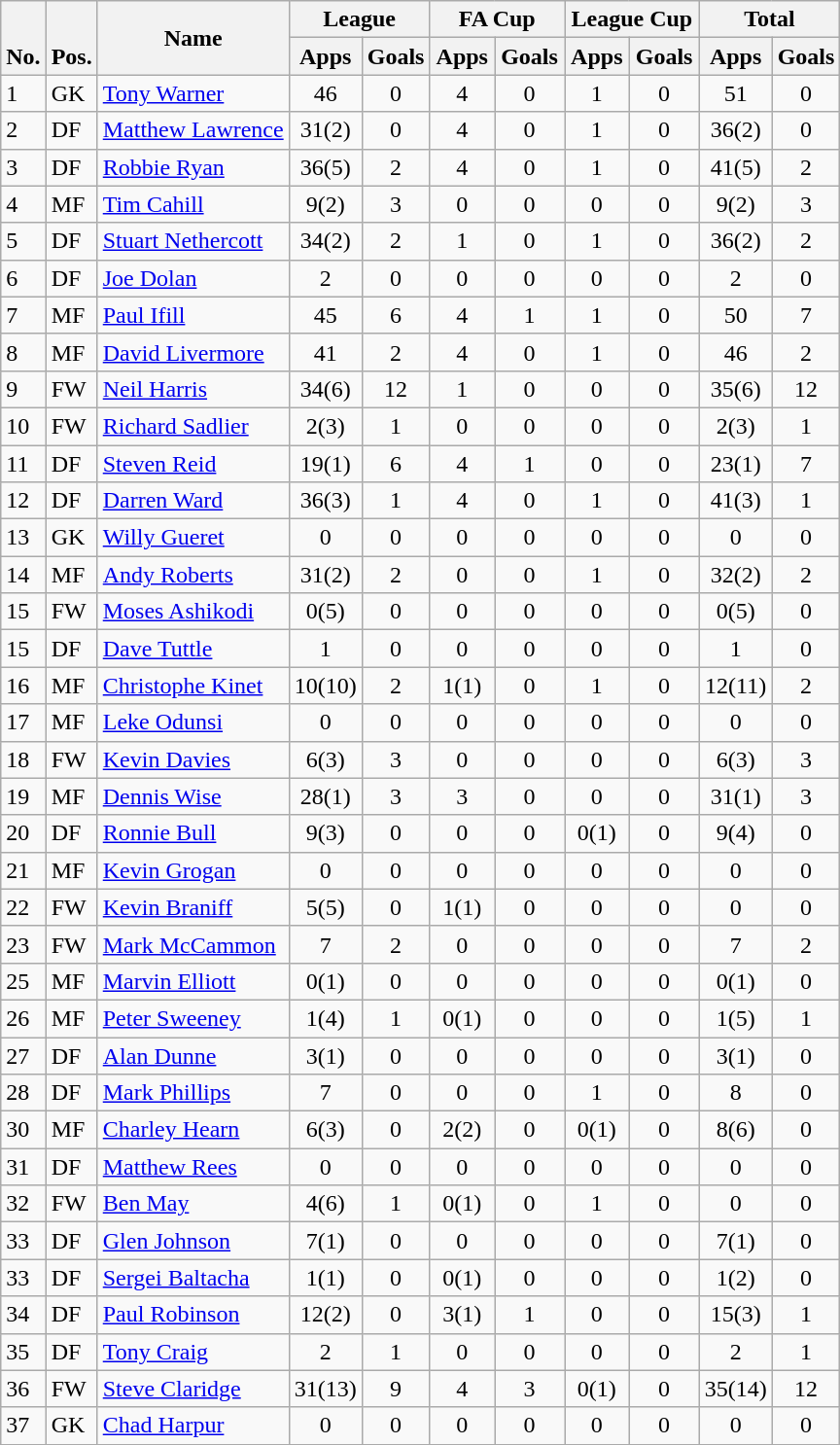<table class="wikitable" style="text-align:center">
<tr>
<th rowspan="2" valign="bottom">No.</th>
<th rowspan="2" valign="bottom">Pos.</th>
<th rowspan="2">Name</th>
<th colspan="2" width="85">League</th>
<th colspan="2" width="85">FA Cup</th>
<th colspan="2" width="85">League Cup</th>
<th colspan="2" width="85">Total</th>
</tr>
<tr>
<th>Apps</th>
<th>Goals</th>
<th>Apps</th>
<th>Goals</th>
<th>Apps</th>
<th>Goals</th>
<th>Apps</th>
<th>Goals</th>
</tr>
<tr>
<td align="left">1</td>
<td align="left">GK</td>
<td align="left"> <a href='#'>Tony Warner</a></td>
<td>46</td>
<td>0</td>
<td>4</td>
<td>0</td>
<td>1</td>
<td>0</td>
<td>51</td>
<td>0</td>
</tr>
<tr>
<td align="left">2</td>
<td align="left">DF</td>
<td align="left"> <a href='#'>Matthew Lawrence</a></td>
<td>31(2)</td>
<td>0</td>
<td>4</td>
<td>0</td>
<td>1</td>
<td>0</td>
<td>36(2)</td>
<td>0</td>
</tr>
<tr>
<td align="left">3</td>
<td align="left">DF</td>
<td align="left"> <a href='#'>Robbie Ryan</a></td>
<td>36(5)</td>
<td>2</td>
<td>4</td>
<td>0</td>
<td>1</td>
<td>0</td>
<td>41(5)</td>
<td>2</td>
</tr>
<tr>
<td align="left">4</td>
<td align="left">MF</td>
<td align="left"> <a href='#'>Tim Cahill</a></td>
<td>9(2)</td>
<td>3</td>
<td>0</td>
<td>0</td>
<td>0</td>
<td>0</td>
<td>9(2)</td>
<td>3</td>
</tr>
<tr>
<td align="left">5</td>
<td align="left">DF</td>
<td align="left"> <a href='#'>Stuart Nethercott</a></td>
<td>34(2)</td>
<td>2</td>
<td>1</td>
<td>0</td>
<td>1</td>
<td>0</td>
<td>36(2)</td>
<td>2</td>
</tr>
<tr>
<td align="left">6</td>
<td align="left">DF</td>
<td align="left"> <a href='#'>Joe Dolan</a></td>
<td>2</td>
<td>0</td>
<td>0</td>
<td>0</td>
<td>0</td>
<td>0</td>
<td>2</td>
<td>0</td>
</tr>
<tr>
<td align="left">7</td>
<td align="left">MF</td>
<td align="left"> <a href='#'>Paul Ifill</a></td>
<td>45</td>
<td>6</td>
<td>4</td>
<td>1</td>
<td>1</td>
<td>0</td>
<td>50</td>
<td>7</td>
</tr>
<tr>
<td align="left">8</td>
<td align="left">MF</td>
<td align="left"> <a href='#'>David Livermore</a></td>
<td>41</td>
<td>2</td>
<td>4</td>
<td>0</td>
<td>1</td>
<td>0</td>
<td>46</td>
<td>2</td>
</tr>
<tr>
<td align="left">9</td>
<td align="left">FW</td>
<td align="left"> <a href='#'>Neil Harris</a></td>
<td>34(6)</td>
<td>12</td>
<td>1</td>
<td>0</td>
<td>0</td>
<td>0</td>
<td>35(6)</td>
<td>12</td>
</tr>
<tr>
<td align="left">10</td>
<td align="left">FW</td>
<td align="left"> <a href='#'>Richard Sadlier</a></td>
<td>2(3)</td>
<td>1</td>
<td>0</td>
<td>0</td>
<td>0</td>
<td>0</td>
<td>2(3)</td>
<td>1</td>
</tr>
<tr>
<td align="left">11</td>
<td align="left">DF</td>
<td align="left"> <a href='#'>Steven Reid</a></td>
<td>19(1)</td>
<td>6</td>
<td>4</td>
<td>1</td>
<td>0</td>
<td>0</td>
<td>23(1)</td>
<td>7</td>
</tr>
<tr>
<td align="left">12</td>
<td align="left">DF</td>
<td align="left"> <a href='#'>Darren Ward</a></td>
<td>36(3)</td>
<td>1</td>
<td>4</td>
<td>0</td>
<td>1</td>
<td>0</td>
<td>41(3)</td>
<td>1</td>
</tr>
<tr>
<td align="left">13</td>
<td align="left">GK</td>
<td align="left"> <a href='#'>Willy Gueret</a></td>
<td>0</td>
<td>0</td>
<td>0</td>
<td>0</td>
<td>0</td>
<td>0</td>
<td>0</td>
<td>0</td>
</tr>
<tr>
<td align="left">14</td>
<td align="left">MF</td>
<td align="left"> <a href='#'>Andy Roberts</a></td>
<td>31(2)</td>
<td>2</td>
<td>0</td>
<td>0</td>
<td>1</td>
<td>0</td>
<td>32(2)</td>
<td>2</td>
</tr>
<tr>
<td align="left">15</td>
<td align="left">FW</td>
<td align="left"> <a href='#'>Moses Ashikodi</a></td>
<td>0(5)</td>
<td>0</td>
<td>0</td>
<td>0</td>
<td>0</td>
<td>0</td>
<td>0(5)</td>
<td>0</td>
</tr>
<tr>
<td align="left">15</td>
<td align="left">DF</td>
<td align="left"> <a href='#'>Dave Tuttle</a></td>
<td>1</td>
<td>0</td>
<td>0</td>
<td>0</td>
<td>0</td>
<td>0</td>
<td>1</td>
<td>0</td>
</tr>
<tr>
<td align="left">16</td>
<td align="left">MF</td>
<td align="left"> <a href='#'>Christophe Kinet</a></td>
<td>10(10)</td>
<td>2</td>
<td>1(1)</td>
<td>0</td>
<td>1</td>
<td>0</td>
<td>12(11)</td>
<td>2</td>
</tr>
<tr>
<td align="left">17</td>
<td align="left">MF</td>
<td align="left"> <a href='#'>Leke Odunsi</a></td>
<td>0</td>
<td>0</td>
<td>0</td>
<td>0</td>
<td>0</td>
<td>0</td>
<td>0</td>
<td>0</td>
</tr>
<tr>
<td align="left">18</td>
<td align="left">FW</td>
<td align="left"> <a href='#'>Kevin Davies</a></td>
<td>6(3)</td>
<td>3</td>
<td>0</td>
<td>0</td>
<td>0</td>
<td>0</td>
<td>6(3)</td>
<td>3</td>
</tr>
<tr>
<td align="left">19</td>
<td align="left">MF</td>
<td align="left"> <a href='#'>Dennis Wise</a></td>
<td>28(1)</td>
<td>3</td>
<td>3</td>
<td>0</td>
<td>0</td>
<td>0</td>
<td>31(1)</td>
<td>3</td>
</tr>
<tr>
<td align="left">20</td>
<td align="left">DF</td>
<td align="left"> <a href='#'>Ronnie Bull</a></td>
<td>9(3)</td>
<td>0</td>
<td>0</td>
<td>0</td>
<td>0(1)</td>
<td>0</td>
<td>9(4)</td>
<td>0</td>
</tr>
<tr>
<td align="left">21</td>
<td align="left">MF</td>
<td align="left"> <a href='#'>Kevin Grogan</a></td>
<td>0</td>
<td>0</td>
<td>0</td>
<td>0</td>
<td>0</td>
<td>0</td>
<td>0</td>
<td>0</td>
</tr>
<tr>
<td align="left">22</td>
<td align="left">FW</td>
<td align="left"> <a href='#'>Kevin Braniff</a></td>
<td>5(5)</td>
<td>0</td>
<td>1(1)</td>
<td>0</td>
<td>0</td>
<td>0</td>
<td>0</td>
<td>0</td>
</tr>
<tr>
<td align="left">23</td>
<td align="left">FW</td>
<td align="left"> <a href='#'>Mark McCammon</a></td>
<td>7</td>
<td>2</td>
<td>0</td>
<td>0</td>
<td>0</td>
<td>0</td>
<td>7</td>
<td>2</td>
</tr>
<tr>
<td align="left">25</td>
<td align="left">MF</td>
<td align="left"> <a href='#'>Marvin Elliott</a></td>
<td>0(1)</td>
<td>0</td>
<td>0</td>
<td>0</td>
<td>0</td>
<td>0</td>
<td>0(1)</td>
<td>0</td>
</tr>
<tr>
<td align="left">26</td>
<td align="left">MF</td>
<td align="left"> <a href='#'>Peter Sweeney</a></td>
<td>1(4)</td>
<td>1</td>
<td>0(1)</td>
<td>0</td>
<td>0</td>
<td>0</td>
<td>1(5)</td>
<td>1</td>
</tr>
<tr>
<td align="left">27</td>
<td align="left">DF</td>
<td align="left"> <a href='#'>Alan Dunne</a></td>
<td>3(1)</td>
<td>0</td>
<td>0</td>
<td>0</td>
<td>0</td>
<td>0</td>
<td>3(1)</td>
<td>0</td>
</tr>
<tr>
<td align="left">28</td>
<td align="left">DF</td>
<td align="left"> <a href='#'>Mark Phillips</a></td>
<td>7</td>
<td>0</td>
<td>0</td>
<td>0</td>
<td>1</td>
<td>0</td>
<td>8</td>
<td>0</td>
</tr>
<tr>
<td align="left">30</td>
<td align="left">MF</td>
<td align="left"> <a href='#'>Charley Hearn</a></td>
<td>6(3)</td>
<td>0</td>
<td>2(2)</td>
<td>0</td>
<td>0(1)</td>
<td>0</td>
<td>8(6)</td>
<td>0</td>
</tr>
<tr>
<td align="left">31</td>
<td align="left">DF</td>
<td align="left"> <a href='#'>Matthew Rees</a></td>
<td>0</td>
<td>0</td>
<td>0</td>
<td>0</td>
<td>0</td>
<td>0</td>
<td>0</td>
<td>0</td>
</tr>
<tr>
<td align="left">32</td>
<td align="left">FW</td>
<td align="left"> <a href='#'>Ben May</a></td>
<td>4(6)</td>
<td>1</td>
<td>0(1)</td>
<td>0</td>
<td>1</td>
<td>0</td>
<td>0</td>
<td>0</td>
</tr>
<tr>
<td align="left">33</td>
<td align="left">DF</td>
<td align="left"> <a href='#'>Glen Johnson</a></td>
<td>7(1)</td>
<td>0</td>
<td>0</td>
<td>0</td>
<td>0</td>
<td>0</td>
<td>7(1)</td>
<td>0</td>
</tr>
<tr>
<td align="left">33</td>
<td align="left">DF</td>
<td align="left"> <a href='#'>Sergei Baltacha</a></td>
<td>1(1)</td>
<td>0</td>
<td>0(1)</td>
<td>0</td>
<td>0</td>
<td>0</td>
<td>1(2)</td>
<td>0</td>
</tr>
<tr>
<td align="left">34</td>
<td align="left">DF</td>
<td align="left"> <a href='#'>Paul Robinson</a></td>
<td>12(2)</td>
<td>0</td>
<td>3(1)</td>
<td>1</td>
<td>0</td>
<td>0</td>
<td>15(3)</td>
<td>1</td>
</tr>
<tr>
<td align="left">35</td>
<td align="left">DF</td>
<td align="left"> <a href='#'>Tony Craig</a></td>
<td>2</td>
<td>1</td>
<td>0</td>
<td>0</td>
<td>0</td>
<td>0</td>
<td>2</td>
<td>1</td>
</tr>
<tr>
<td align="left">36</td>
<td align="left">FW</td>
<td align="left"> <a href='#'>Steve Claridge</a></td>
<td>31(13)</td>
<td>9</td>
<td>4</td>
<td>3</td>
<td>0(1)</td>
<td>0</td>
<td>35(14)</td>
<td>12</td>
</tr>
<tr>
<td align="left">37</td>
<td align="left">GK</td>
<td align="left"> <a href='#'>Chad Harpur</a></td>
<td>0</td>
<td>0</td>
<td>0</td>
<td>0</td>
<td>0</td>
<td>0</td>
<td>0</td>
<td>0</td>
</tr>
<tr>
</tr>
</table>
